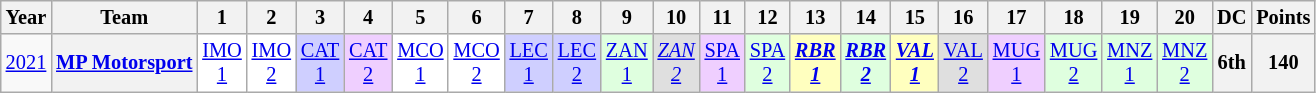<table class="wikitable" style="text-align:center; font-size:85%">
<tr>
<th>Year</th>
<th>Team</th>
<th>1</th>
<th>2</th>
<th>3</th>
<th>4</th>
<th>5</th>
<th>6</th>
<th>7</th>
<th>8</th>
<th>9</th>
<th>10</th>
<th>11</th>
<th>12</th>
<th>13</th>
<th>14</th>
<th>15</th>
<th>16</th>
<th>17</th>
<th>18</th>
<th>19</th>
<th>20</th>
<th>DC</th>
<th>Points</th>
</tr>
<tr>
<td><a href='#'>2021</a></td>
<th nowrap><a href='#'>MP Motorsport</a></th>
<td style="background:#FFFFFF;"><a href='#'>IMO<br>1</a><br></td>
<td style="background:#FFFFFF;"><a href='#'>IMO<br>2</a><br></td>
<td style="background:#CFCFFF;"><a href='#'>CAT<br>1</a><br></td>
<td style="background:#EFCFFF;"><a href='#'>CAT<br>2</a><br></td>
<td style="background:#FFFFFF;"><a href='#'>MCO<br>1</a><br></td>
<td style="background:#FFFFFF;"><a href='#'>MCO<br>2</a><br></td>
<td style="background:#CFCFFF;"><a href='#'>LEC<br>1</a><br></td>
<td style="background:#CFCFFF;"><a href='#'>LEC<br>2</a><br></td>
<td style="background:#DFFFDF;"><a href='#'>ZAN<br>1</a><br></td>
<td style="background:#DFDFDF;"><em><a href='#'>ZAN<br>2</a></em><br></td>
<td style="background:#EFCFFF;"><a href='#'>SPA<br>1</a><br></td>
<td style="background:#DFFFDF;"><a href='#'>SPA<br>2</a><br></td>
<td style="background:#FFFFBF;"><strong><em><a href='#'>RBR<br>1</a></em></strong><br></td>
<td style="background:#DFFFDF;"><strong><em><a href='#'>RBR<br>2</a></em></strong><br></td>
<td style="background:#FFFFBF;"><strong><em><a href='#'>VAL<br>1</a></em></strong><br></td>
<td style="background:#DFDFDF;"><a href='#'>VAL<br>2</a><br></td>
<td style="background:#EFCFFF;"><a href='#'>MUG<br>1</a><br></td>
<td style="background:#DFFFDF;"><a href='#'>MUG<br>2</a><br></td>
<td style="background:#DFFFDF;"><a href='#'>MNZ<br>1</a><br></td>
<td style="background:#DFFFDF;"><a href='#'>MNZ<br>2</a><br></td>
<th>6th</th>
<th>140</th>
</tr>
</table>
